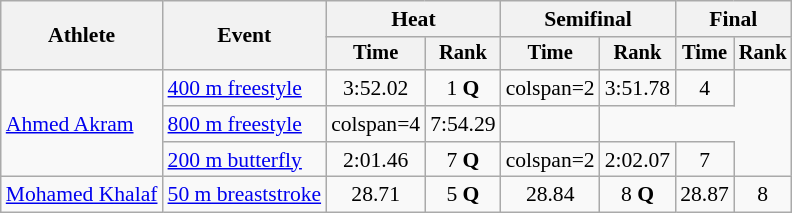<table class=wikitable style="font-size:90%">
<tr>
<th rowspan=2>Athlete</th>
<th rowspan=2>Event</th>
<th colspan="2">Heat</th>
<th colspan="2">Semifinal</th>
<th colspan="2">Final</th>
</tr>
<tr style="font-size:95%">
<th>Time</th>
<th>Rank</th>
<th>Time</th>
<th>Rank</th>
<th>Time</th>
<th>Rank</th>
</tr>
<tr align=center>
<td align=left rowspan=3><a href='#'>Ahmed Akram</a></td>
<td align=left><a href='#'>400 m freestyle</a></td>
<td>3:52.02</td>
<td>1 <strong>Q</strong></td>
<td>colspan=2 </td>
<td>3:51.78</td>
<td>4</td>
</tr>
<tr align=center>
<td align=left><a href='#'>800 m freestyle</a></td>
<td>colspan=4 </td>
<td>7:54.29</td>
<td></td>
</tr>
<tr align=center>
<td align=left><a href='#'>200 m butterfly</a></td>
<td>2:01.46</td>
<td>7 <strong>Q	</strong></td>
<td>colspan=2 </td>
<td>2:02.07</td>
<td>7</td>
</tr>
<tr align=center>
<td align=left><a href='#'>Mohamed Khalaf</a></td>
<td align=left><a href='#'>50 m breaststroke</a></td>
<td>28.71</td>
<td>5 <strong>Q	</strong></td>
<td>28.84</td>
<td>8 <strong>Q</strong></td>
<td>28.87</td>
<td>8</td>
</tr>
</table>
